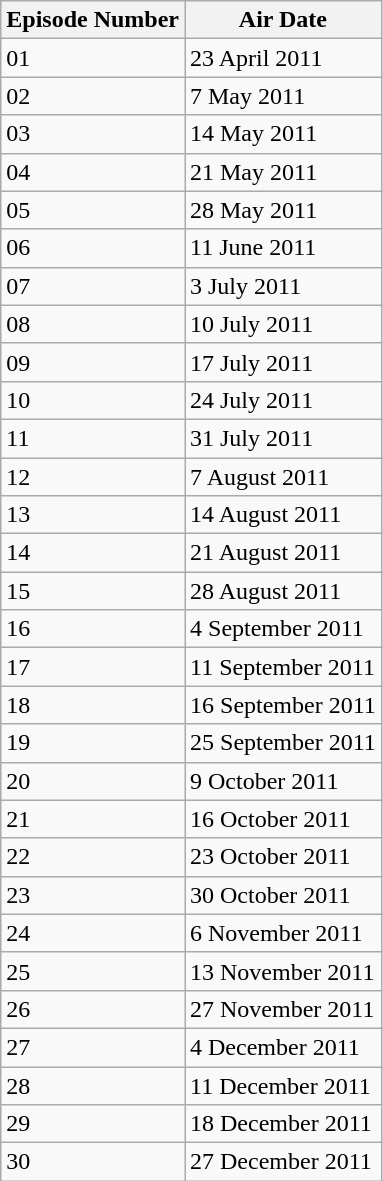<table class="wikitable">
<tr>
<th>Episode Number</th>
<th>Air Date</th>
</tr>
<tr>
<td>01</td>
<td>23 April 2011</td>
</tr>
<tr>
<td>02</td>
<td>7 May 2011</td>
</tr>
<tr>
<td>03</td>
<td>14 May 2011</td>
</tr>
<tr>
<td>04</td>
<td>21 May 2011</td>
</tr>
<tr>
<td>05</td>
<td>28 May 2011</td>
</tr>
<tr>
<td>06</td>
<td>11 June 2011</td>
</tr>
<tr>
<td>07</td>
<td>3 July 2011</td>
</tr>
<tr>
<td>08</td>
<td>10 July 2011</td>
</tr>
<tr>
<td>09</td>
<td>17 July 2011</td>
</tr>
<tr>
<td>10</td>
<td>24 July 2011</td>
</tr>
<tr>
<td>11</td>
<td>31 July 2011</td>
</tr>
<tr>
<td>12</td>
<td>7 August 2011</td>
</tr>
<tr>
<td>13</td>
<td>14 August 2011</td>
</tr>
<tr>
<td>14</td>
<td>21 August 2011</td>
</tr>
<tr>
<td>15</td>
<td>28 August 2011</td>
</tr>
<tr>
<td>16</td>
<td>4 September 2011</td>
</tr>
<tr>
<td>17</td>
<td>11 September 2011</td>
</tr>
<tr>
<td>18</td>
<td>16 September 2011</td>
</tr>
<tr>
<td>19</td>
<td>25 September 2011</td>
</tr>
<tr>
<td>20</td>
<td>9 October 2011</td>
</tr>
<tr>
<td>21</td>
<td>16 October 2011</td>
</tr>
<tr>
<td>22</td>
<td>23 October 2011</td>
</tr>
<tr>
<td>23</td>
<td>30 October 2011</td>
</tr>
<tr>
<td>24</td>
<td>6 November 2011</td>
</tr>
<tr>
<td>25</td>
<td>13 November 2011</td>
</tr>
<tr>
<td>26</td>
<td>27 November 2011</td>
</tr>
<tr>
<td>27</td>
<td>4 December 2011</td>
</tr>
<tr>
<td>28</td>
<td>11 December 2011</td>
</tr>
<tr>
<td>29</td>
<td>18 December 2011</td>
</tr>
<tr>
<td>30</td>
<td>27 December 2011</td>
</tr>
</table>
